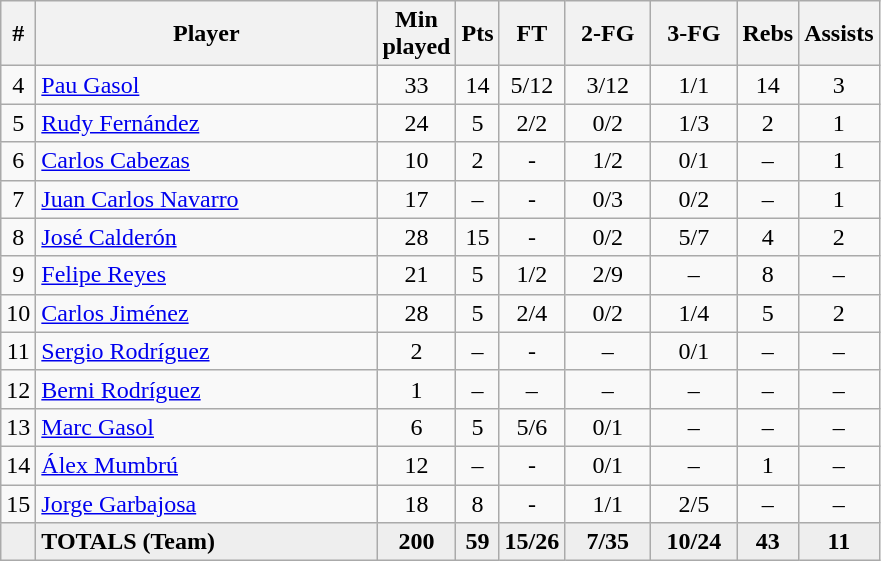<table class=wikitable style="text-align:center">
<tr>
<th width=15>#</th>
<th width=220>Player</th>
<th width=20>Min played</th>
<th width=20>Pts</th>
<th width=20>FT</th>
<th width=50>2-FG</th>
<th width=50>3-FG</th>
<th width=20>Rebs</th>
<th width=20>Assists</th>
</tr>
<tr>
<td>4</td>
<td align=left><a href='#'>Pau Gasol</a></td>
<td>33</td>
<td>14</td>
<td>5/12</td>
<td>3/12</td>
<td>1/1</td>
<td>14</td>
<td>3</td>
</tr>
<tr>
<td>5</td>
<td align=left><a href='#'>Rudy Fernández</a></td>
<td>24</td>
<td>5</td>
<td>2/2</td>
<td>0/2</td>
<td>1/3</td>
<td>2</td>
<td>1</td>
</tr>
<tr>
<td>6</td>
<td align=left><a href='#'>Carlos Cabezas</a></td>
<td>10</td>
<td>2</td>
<td>-</td>
<td>1/2</td>
<td>0/1</td>
<td>–</td>
<td>1</td>
</tr>
<tr>
<td>7</td>
<td align=left><a href='#'>Juan Carlos Navarro</a></td>
<td>17</td>
<td>–</td>
<td>-</td>
<td>0/3</td>
<td>0/2</td>
<td>–</td>
<td>1</td>
</tr>
<tr>
<td>8</td>
<td align=left><a href='#'>José Calderón</a></td>
<td>28</td>
<td>15</td>
<td>-</td>
<td>0/2</td>
<td>5/7</td>
<td>4</td>
<td>2</td>
</tr>
<tr>
<td>9</td>
<td align=left><a href='#'>Felipe Reyes</a></td>
<td>21</td>
<td>5</td>
<td>1/2</td>
<td>2/9</td>
<td>–</td>
<td>8</td>
<td>–</td>
</tr>
<tr>
<td>10</td>
<td align=left><a href='#'>Carlos Jiménez</a></td>
<td>28</td>
<td>5</td>
<td>2/4</td>
<td>0/2</td>
<td>1/4</td>
<td>5</td>
<td>2</td>
</tr>
<tr>
<td>11</td>
<td align=left><a href='#'>Sergio Rodríguez</a></td>
<td>2</td>
<td>–</td>
<td>-</td>
<td>–</td>
<td>0/1</td>
<td>–</td>
<td>–</td>
</tr>
<tr>
<td>12</td>
<td align=left><a href='#'>Berni Rodríguez</a></td>
<td>1</td>
<td>–</td>
<td>–</td>
<td>–</td>
<td>–</td>
<td>–</td>
<td>–</td>
</tr>
<tr>
<td>13</td>
<td align=left><a href='#'>Marc Gasol</a></td>
<td>6</td>
<td>5</td>
<td>5/6</td>
<td>0/1</td>
<td>–</td>
<td>–</td>
<td>–</td>
</tr>
<tr>
<td>14</td>
<td align=left><a href='#'>Álex Mumbrú</a></td>
<td>12</td>
<td>–</td>
<td>-</td>
<td>0/1</td>
<td>–</td>
<td>1</td>
<td>–</td>
</tr>
<tr>
<td>15</td>
<td align=left><a href='#'>Jorge Garbajosa</a></td>
<td>18</td>
<td>8</td>
<td>-</td>
<td>1/1</td>
<td>2/5</td>
<td>–</td>
<td>–</td>
</tr>
<tr bgcolor=#eee>
<td></td>
<td align=left><strong>TOTALS (Team)</strong></td>
<td><strong>200</strong></td>
<td><strong>59</strong></td>
<td><strong>15/26</strong></td>
<td><strong>7/35</strong></td>
<td><strong>10/24</strong></td>
<td><strong>43</strong></td>
<td><strong>11</strong></td>
</tr>
</table>
